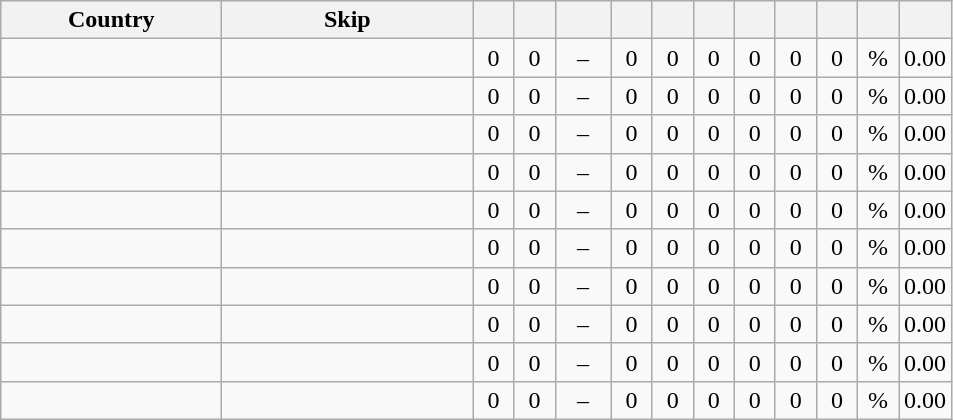<table class=wikitable style="text-align:center;">
<tr>
<th width=140>Country</th>
<th width=160>Skip</th>
<th width=20></th>
<th width=20></th>
<th width=30></th>
<th width=20></th>
<th width=20></th>
<th width=20></th>
<th width=20></th>
<th width=20></th>
<th width=20></th>
<th width=20></th>
<th width=20></th>
</tr>
<tr>
<td style="text-align:left;"></td>
<td style="text-align:left;"></td>
<td>0</td>
<td>0</td>
<td>–</td>
<td>0</td>
<td>0</td>
<td>0</td>
<td>0</td>
<td>0</td>
<td>0</td>
<td>%</td>
<td>0.00</td>
</tr>
<tr>
<td style="text-align:left;"></td>
<td style="text-align:left;"></td>
<td>0</td>
<td>0</td>
<td>–</td>
<td>0</td>
<td>0</td>
<td>0</td>
<td>0</td>
<td>0</td>
<td>0</td>
<td>%</td>
<td>0.00</td>
</tr>
<tr>
<td style="text-align:left;"></td>
<td style="text-align:left;"></td>
<td>0</td>
<td>0</td>
<td>–</td>
<td>0</td>
<td>0</td>
<td>0</td>
<td>0</td>
<td>0</td>
<td>0</td>
<td>%</td>
<td>0.00</td>
</tr>
<tr>
<td style="text-align:left;"></td>
<td style="text-align:left;"></td>
<td>0</td>
<td>0</td>
<td>–</td>
<td>0</td>
<td>0</td>
<td>0</td>
<td>0</td>
<td>0</td>
<td>0</td>
<td>%</td>
<td>0.00</td>
</tr>
<tr>
<td style="text-align:left;"></td>
<td style="text-align:left;"></td>
<td>0</td>
<td>0</td>
<td>–</td>
<td>0</td>
<td>0</td>
<td>0</td>
<td>0</td>
<td>0</td>
<td>0</td>
<td>%</td>
<td>0.00</td>
</tr>
<tr>
<td style="text-align:left;"></td>
<td style="text-align:left;"></td>
<td>0</td>
<td>0</td>
<td>–</td>
<td>0</td>
<td>0</td>
<td>0</td>
<td>0</td>
<td>0</td>
<td>0</td>
<td>%</td>
<td>0.00</td>
</tr>
<tr>
<td style="text-align:left;"></td>
<td style="text-align:left;"></td>
<td>0</td>
<td>0</td>
<td>–</td>
<td>0</td>
<td>0</td>
<td>0</td>
<td>0</td>
<td>0</td>
<td>0</td>
<td>%</td>
<td>0.00</td>
</tr>
<tr>
<td style="text-align:left;"></td>
<td style="text-align:left;"></td>
<td>0</td>
<td>0</td>
<td>–</td>
<td>0</td>
<td>0</td>
<td>0</td>
<td>0</td>
<td>0</td>
<td>0</td>
<td>%</td>
<td>0.00</td>
</tr>
<tr>
<td style="text-align:left;"></td>
<td style="text-align:left;"></td>
<td>0</td>
<td>0</td>
<td>–</td>
<td>0</td>
<td>0</td>
<td>0</td>
<td>0</td>
<td>0</td>
<td>0</td>
<td>%</td>
<td>0.00</td>
</tr>
<tr>
<td style="text-align:left;"></td>
<td style="text-align:left;"></td>
<td>0</td>
<td>0</td>
<td>–</td>
<td>0</td>
<td>0</td>
<td>0</td>
<td>0</td>
<td>0</td>
<td>0</td>
<td>%</td>
<td>0.00</td>
</tr>
</table>
